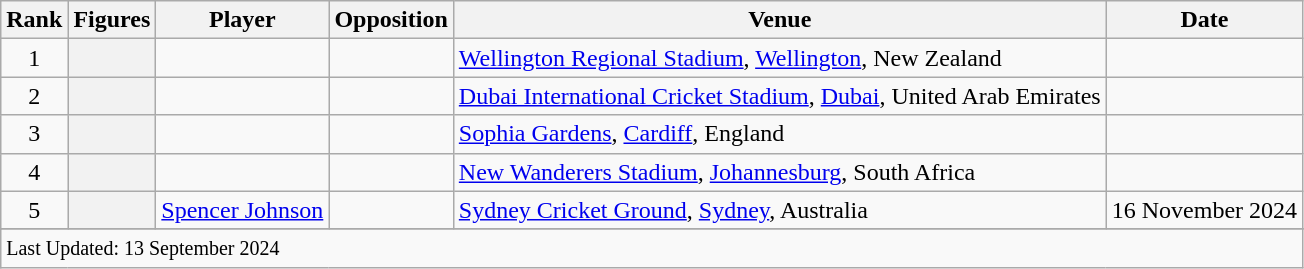<table class="wikitable sortable">
<tr>
<th scope=col>Rank</th>
<th scope=col>Figures</th>
<th scope=col>Player</th>
<th scope=col>Opposition</th>
<th scope=col>Venue</th>
<th scope=col>Date</th>
</tr>
<tr>
<td align=center>1</td>
<th scope=row style=text-align:center;></th>
<td> </td>
<td></td>
<td><a href='#'>Wellington Regional Stadium</a>, <a href='#'>Wellington</a>, New Zealand</td>
<td></td>
</tr>
<tr>
<td align=center>2</td>
<th scope=row style=text-align:center;></th>
<td> </td>
<td></td>
<td><a href='#'>Dubai International Cricket Stadium</a>, <a href='#'>Dubai</a>, United Arab Emirates</td>
<td> </td>
</tr>
<tr>
<td align=center>3</td>
<th scope=row style=text-align:center;></th>
<td></td>
<td></td>
<td><a href='#'>Sophia Gardens</a>, <a href='#'>Cardiff</a>, England</td>
<td></td>
</tr>
<tr>
<td align=center>4</td>
<th scope=row style=text-align:center;></th>
<td> </td>
<td></td>
<td><a href='#'>New Wanderers Stadium</a>, <a href='#'>Johannesburg</a>, South Africa</td>
<td></td>
</tr>
<tr>
<td align=center>5</td>
<th scope=row style=text-align:center;></th>
<td><a href='#'>Spencer Johnson</a></td>
<td></td>
<td><a href='#'>Sydney Cricket Ground</a>, <a href='#'>Sydney</a>, Australia</td>
<td>16 November 2024</td>
</tr>
<tr>
</tr>
<tr class=sortbottom>
<td colspan=6><small>Last Updated: 13 September 2024</small></td>
</tr>
</table>
